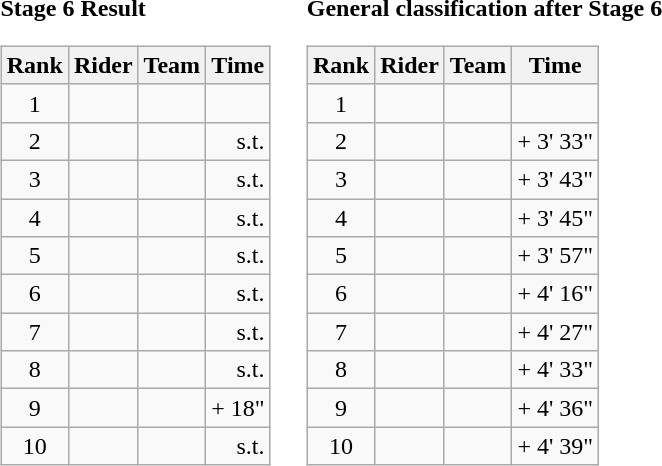<table>
<tr>
<td><strong>Stage 6 Result</strong><br><table class="wikitable">
<tr>
<th scope="col">Rank</th>
<th scope="col">Rider</th>
<th scope="col">Team</th>
<th scope="col">Time</th>
</tr>
<tr>
<td style="text-align:center;">1</td>
<td></td>
<td></td>
<td style="text-align:right;"></td>
</tr>
<tr>
<td style="text-align:center;">2</td>
<td></td>
<td></td>
<td style="text-align:right;">s.t.</td>
</tr>
<tr>
<td style="text-align:center;">3</td>
<td></td>
<td></td>
<td style="text-align:right;">s.t.</td>
</tr>
<tr>
<td style="text-align:center;">4</td>
<td></td>
<td></td>
<td style="text-align:right;">s.t.</td>
</tr>
<tr>
<td style="text-align:center;">5</td>
<td></td>
<td></td>
<td style="text-align:right;">s.t.</td>
</tr>
<tr>
<td style="text-align:center;">6</td>
<td></td>
<td></td>
<td style="text-align:right;">s.t.</td>
</tr>
<tr>
<td style="text-align:center;">7</td>
<td></td>
<td></td>
<td style="text-align:right;">s.t.</td>
</tr>
<tr>
<td style="text-align:center;">8</td>
<td></td>
<td></td>
<td style="text-align:right;">s.t.</td>
</tr>
<tr>
<td style="text-align:center;">9</td>
<td></td>
<td></td>
<td style="text-align:right;">+ 18"</td>
</tr>
<tr>
<td style="text-align:center;">10</td>
<td></td>
<td></td>
<td style="text-align:right;">s.t.</td>
</tr>
</table>
</td>
<td></td>
<td><strong>General classification after Stage 6</strong><br><table class="wikitable">
<tr>
<th scope="col">Rank</th>
<th scope="col">Rider</th>
<th scope="col">Team</th>
<th scope="col">Time</th>
</tr>
<tr>
<td style="text-align:center;">1</td>
<td></td>
<td></td>
<td style="text-align:right;"></td>
</tr>
<tr>
<td style="text-align:center;">2</td>
<td></td>
<td></td>
<td style="text-align:right;">+ 3' 33"</td>
</tr>
<tr>
<td style="text-align:center;">3</td>
<td></td>
<td></td>
<td style="text-align:right;">+ 3' 43"</td>
</tr>
<tr>
<td style="text-align:center;">4</td>
<td></td>
<td></td>
<td style="text-align:right;">+ 3' 45"</td>
</tr>
<tr>
<td style="text-align:center;">5</td>
<td></td>
<td></td>
<td style="text-align:right;">+ 3' 57"</td>
</tr>
<tr>
<td style="text-align:center;">6</td>
<td></td>
<td></td>
<td style="text-align:right;">+ 4' 16"</td>
</tr>
<tr>
<td style="text-align:center;">7</td>
<td></td>
<td></td>
<td style="text-align:right;">+ 4' 27"</td>
</tr>
<tr>
<td style="text-align:center;">8</td>
<td></td>
<td></td>
<td style="text-align:right;">+ 4' 33"</td>
</tr>
<tr>
<td style="text-align:center;">9</td>
<td></td>
<td></td>
<td style="text-align:right;">+ 4' 36"</td>
</tr>
<tr>
<td style="text-align:center;">10</td>
<td></td>
<td></td>
<td style="text-align:right;">+ 4' 39"</td>
</tr>
</table>
</td>
</tr>
</table>
